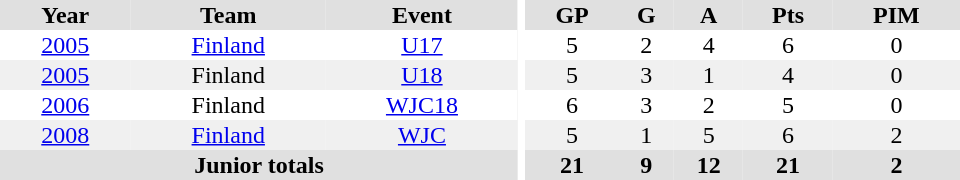<table border="0" cellpadding="1" cellspacing="0" ID="Table3" style="text-align:center; width:40em">
<tr ALIGN="center" bgcolor="#e0e0e0">
<th>Year</th>
<th>Team</th>
<th>Event</th>
<th rowspan="99" bgcolor="#ffffff"></th>
<th>GP</th>
<th>G</th>
<th>A</th>
<th>Pts</th>
<th>PIM</th>
</tr>
<tr>
<td><a href='#'>2005</a></td>
<td><a href='#'>Finland</a></td>
<td><a href='#'>U17</a></td>
<td>5</td>
<td>2</td>
<td>4</td>
<td>6</td>
<td>0</td>
</tr>
<tr bgcolor="#f0f0f0">
<td><a href='#'>2005</a></td>
<td>Finland</td>
<td><a href='#'>U18</a></td>
<td>5</td>
<td>3</td>
<td>1</td>
<td>4</td>
<td>0</td>
</tr>
<tr>
<td><a href='#'>2006</a></td>
<td>Finland</td>
<td><a href='#'>WJC18</a></td>
<td>6</td>
<td>3</td>
<td>2</td>
<td>5</td>
<td>0</td>
</tr>
<tr bgcolor="#f0f0f0">
<td><a href='#'>2008</a></td>
<td><a href='#'>Finland</a></td>
<td><a href='#'>WJC</a></td>
<td>5</td>
<td>1</td>
<td>5</td>
<td>6</td>
<td>2</td>
</tr>
<tr bgcolor="#e0e0e0">
<th colspan="3">Junior totals</th>
<th>21</th>
<th>9</th>
<th>12</th>
<th>21</th>
<th>2</th>
</tr>
</table>
